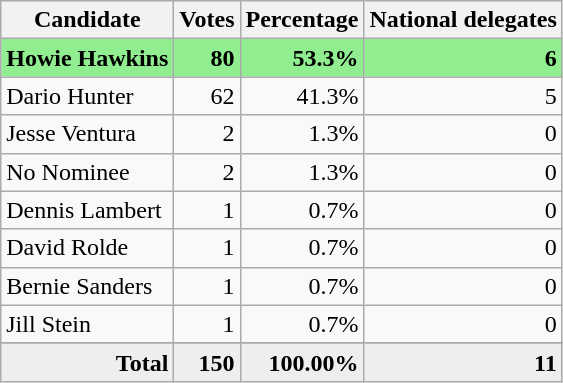<table class="wikitable" style="text-align:right;">
<tr>
<th>Candidate</th>
<th>Votes</th>
<th>Percentage</th>
<th>National delegates</th>
</tr>
<tr style="background:lightgreen;">
<td style="text-align:left;"><strong>Howie Hawkins</strong></td>
<td><strong>80</strong></td>
<td><strong>53.3%</strong></td>
<td><strong>6</strong></td>
</tr>
<tr>
<td style="text-align:left;">Dario Hunter</td>
<td>62</td>
<td>41.3%</td>
<td>5</td>
</tr>
<tr>
<td style="text-align:left;">Jesse Ventura</td>
<td>2</td>
<td>1.3%</td>
<td>0</td>
</tr>
<tr>
<td style="text-align:left;">No Nominee</td>
<td>2</td>
<td>1.3%</td>
<td>0</td>
</tr>
<tr>
<td style="text-align:left;">Dennis Lambert</td>
<td>1</td>
<td>0.7%</td>
<td>0</td>
</tr>
<tr>
<td style="text-align:left;">David Rolde</td>
<td>1</td>
<td>0.7%</td>
<td>0</td>
</tr>
<tr>
<td style="text-align:left;">Bernie Sanders</td>
<td>1</td>
<td>0.7%</td>
<td>0</td>
</tr>
<tr>
<td style="text-align:left;">Jill Stein</td>
<td>1</td>
<td>0.7%</td>
<td>0</td>
</tr>
<tr>
</tr>
<tr style="background:#eee;">
<td style="margin-right:0.50px"><strong>Total</strong></td>
<td style="margin-right:0.50px"><strong>150</strong></td>
<td style="margin-right:0.50px"><strong>100.00%</strong></td>
<td style="margin-right:0.50px"><strong>11</strong></td>
</tr>
</table>
